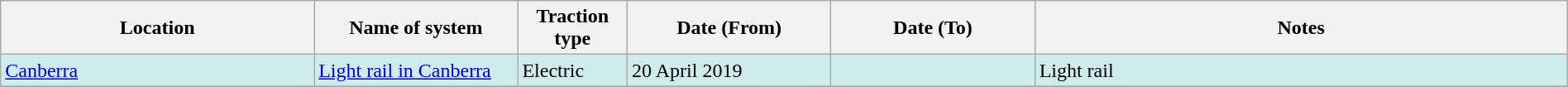<table class="wikitable" width=100%>
<tr>
<th width=20%>Location</th>
<th width=13%>Name of system</th>
<th width=7%>Traction<br>type</th>
<th width=13%>Date (From)</th>
<th width=13%>Date (To)</th>
<th width=34%>Notes</th>
</tr>
<tr style="background:#CFECEC">
<td><a href='#'>Canberra</a></td>
<td><a href='#'>Light rail in Canberra</a></td>
<td>Electric</td>
<td>20 April 2019</td>
<td></td>
<td>Light rail</td>
</tr>
<tr>
</tr>
</table>
